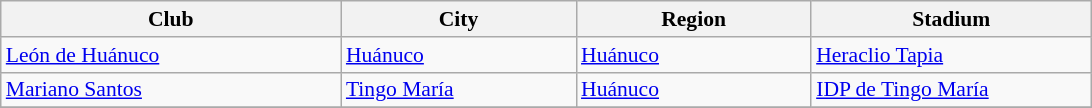<table class="wikitable sortable" style="font-size:90%">
<tr>
<th width=220px>Club</th>
<th width=150px>City</th>
<th width=150px>Region</th>
<th width=180px>Stadium</th>
</tr>
<tr>
<td><a href='#'>León de Huánuco</a></td>
<td><a href='#'>Huánuco</a></td>
<td><a href='#'>Huánuco</a></td>
<td><a href='#'>Heraclio Tapia</a></td>
</tr>
<tr>
<td><a href='#'>Mariano Santos</a></td>
<td><a href='#'>Tingo María</a></td>
<td><a href='#'>Huánuco</a></td>
<td><a href='#'>IDP de Tingo María</a></td>
</tr>
<tr>
</tr>
</table>
